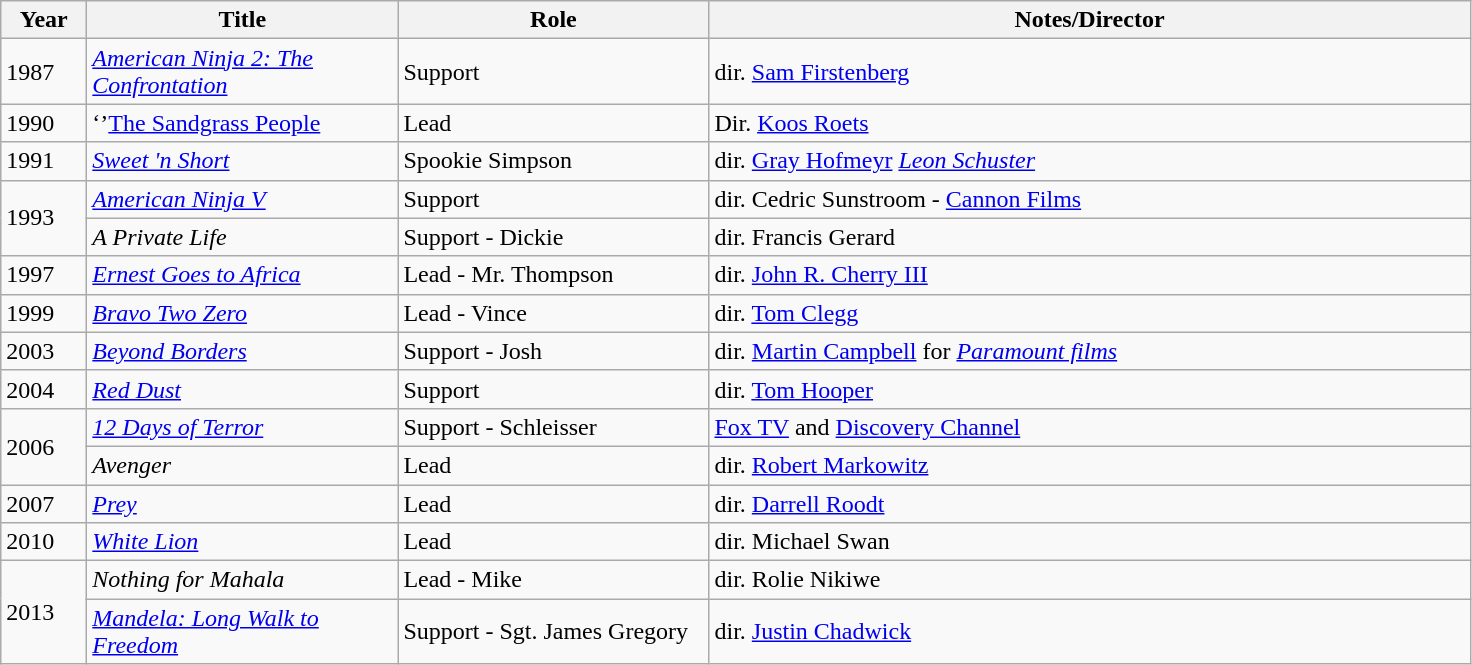<table class="wikitable sortable">
<tr>
<th style="width:50px;">Year</th>
<th style="width:200px;">Title</th>
<th style="width:200px;">Role</th>
<th class="unsortable" style="width:500px;">Notes/Director</th>
</tr>
<tr>
<td>1987</td>
<td><em><a href='#'>American Ninja 2: The Confrontation</a></em></td>
<td>Support</td>
<td>dir. <a href='#'>Sam Firstenberg</a></td>
</tr>
<tr>
<td>1990</td>
<td>‘’<a href='#'>The Sandgrass People</a></td>
<td>Lead</td>
<td>Dir. <a href='#'>Koos Roets</a></td>
</tr>
<tr>
<td>1991</td>
<td><em><a href='#'>Sweet 'n Short</a></em></td>
<td>Spookie Simpson</td>
<td>dir. <a href='#'>Gray Hofmeyr</a> <em><a href='#'>Leon Schuster</a></em></td>
</tr>
<tr>
<td rowspan="2">1993</td>
<td><em><a href='#'>American Ninja V</a></em></td>
<td>Support</td>
<td>dir. Cedric Sunstroom - <a href='#'>Cannon Films</a></td>
</tr>
<tr>
<td><em>A Private Life</em> </td>
<td>Support - Dickie</td>
<td>dir. Francis Gerard</td>
</tr>
<tr>
<td>1997</td>
<td><em><a href='#'>Ernest Goes to Africa</a></em></td>
<td>Lead - Mr. Thompson</td>
<td>dir. <a href='#'>John R. Cherry III</a></td>
</tr>
<tr>
<td>1999</td>
<td><em><a href='#'>Bravo Two Zero</a></em></td>
<td>Lead - Vince</td>
<td>dir. <a href='#'>Tom Clegg</a></td>
</tr>
<tr>
<td>2003</td>
<td><em><a href='#'>Beyond Borders</a></em></td>
<td>Support - Josh</td>
<td>dir. <a href='#'>Martin Campbell</a> for <em><a href='#'>Paramount films</a></em></td>
</tr>
<tr>
<td>2004</td>
<td><em><a href='#'>Red Dust</a></em></td>
<td>Support</td>
<td>dir. <a href='#'>Tom Hooper</a></td>
</tr>
<tr>
<td rowspan="2">2006</td>
<td><em><a href='#'>12 Days of Terror</a></em></td>
<td>Support - Schleisser</td>
<td><a href='#'>Fox TV</a> and <a href='#'>Discovery Channel</a></td>
</tr>
<tr>
<td><em>Avenger</em></td>
<td>Lead</td>
<td>dir. <a href='#'>Robert Markowitz</a></td>
</tr>
<tr>
<td>2007</td>
<td><em><a href='#'>Prey</a></em></td>
<td>Lead</td>
<td>dir. <a href='#'>Darrell Roodt</a></td>
</tr>
<tr>
<td>2010</td>
<td><em><a href='#'>White Lion</a></em></td>
<td>Lead</td>
<td>dir. Michael Swan</td>
</tr>
<tr>
<td rowspan="2">2013</td>
<td><em>Nothing for Mahala</em></td>
<td>Lead - Mike</td>
<td>dir. Rolie Nikiwe</td>
</tr>
<tr>
<td><em><a href='#'>Mandela: Long Walk to Freedom</a></em></td>
<td>Support - Sgt. James Gregory</td>
<td>dir. <a href='#'>Justin Chadwick</a></td>
</tr>
</table>
